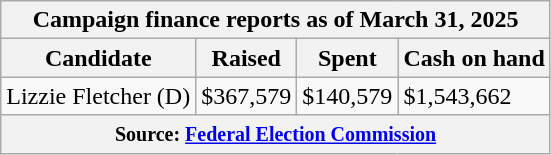<table class="wikitable sortable">
<tr>
<th colspan=4>Campaign finance reports as of March 31, 2025</th>
</tr>
<tr style="text-align:center;">
<th>Candidate</th>
<th>Raised</th>
<th>Spent</th>
<th>Cash on hand</th>
</tr>
<tr>
<td>Lizzie Fletcher (D)</td>
<td>$367,579</td>
<td>$140,579</td>
<td>$1,543,662</td>
</tr>
<tr>
<th colspan="4"><small>Source: <a href='#'>Federal Election Commission</a></small></th>
</tr>
</table>
